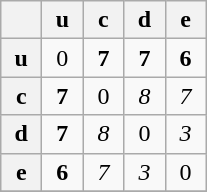<table class="wikitable" style="text-align: center">
<tr>
<th style="width: 20px;"></th>
<th style="width: 20px;">u</th>
<th style="width: 20px;">c</th>
<th style="width: 20px;">d</th>
<th style="width: 20px;">e</th>
</tr>
<tr>
<th>u</th>
<td>0</td>
<td><strong>7</strong></td>
<td><strong>7</strong></td>
<td><strong>6</strong></td>
</tr>
<tr>
<th>c</th>
<td><strong>7</strong></td>
<td>0</td>
<td><em>8</em></td>
<td><em>7</em></td>
</tr>
<tr>
<th>d</th>
<td><strong>7</strong></td>
<td><em>8</em></td>
<td>0</td>
<td><em>3</em></td>
</tr>
<tr>
<th>e</th>
<td><strong>6</strong></td>
<td><em>7</em></td>
<td><em>3</em></td>
<td>0</td>
</tr>
<tr>
</tr>
</table>
